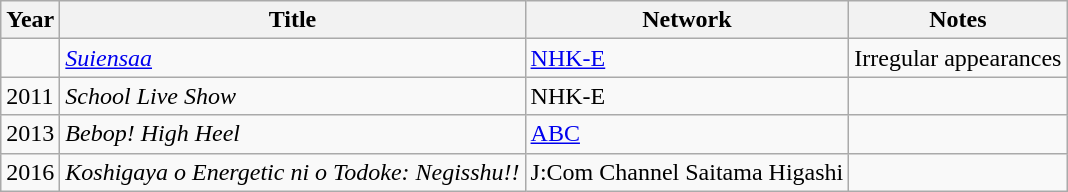<table class="wikitable">
<tr>
<th>Year</th>
<th>Title</th>
<th>Network</th>
<th>Notes</th>
</tr>
<tr>
<td></td>
<td><em><a href='#'>Suiensaa</a></em></td>
<td><a href='#'>NHK-E</a></td>
<td>Irregular appearances</td>
</tr>
<tr>
<td>2011</td>
<td><em>School Live Show</em></td>
<td>NHK-E</td>
<td></td>
</tr>
<tr>
<td>2013</td>
<td><em>Bebop! High Heel</em></td>
<td><a href='#'>ABC</a></td>
<td></td>
</tr>
<tr>
<td>2016</td>
<td><em>Koshigaya o Energetic ni o Todoke: Negisshu!!</em></td>
<td>J:Com Channel Saitama Higashi</td>
<td></td>
</tr>
</table>
